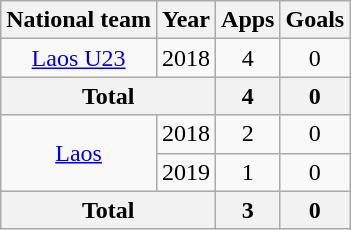<table class="wikitable" style="text-align:center">
<tr>
<th>National team</th>
<th>Year</th>
<th>Apps</th>
<th>Goals</th>
</tr>
<tr>
<td><a href='#'>Laos U23</a></td>
<td>2018</td>
<td>4</td>
<td>0</td>
</tr>
<tr>
<th colspan=2>Total</th>
<th>4</th>
<th>0</th>
</tr>
<tr>
<td rowspan="2"><a href='#'>Laos</a></td>
<td>2018</td>
<td>2</td>
<td>0</td>
</tr>
<tr>
<td>2019</td>
<td>1</td>
<td>0</td>
</tr>
<tr>
<th colspan=2>Total</th>
<th>3</th>
<th>0</th>
</tr>
</table>
